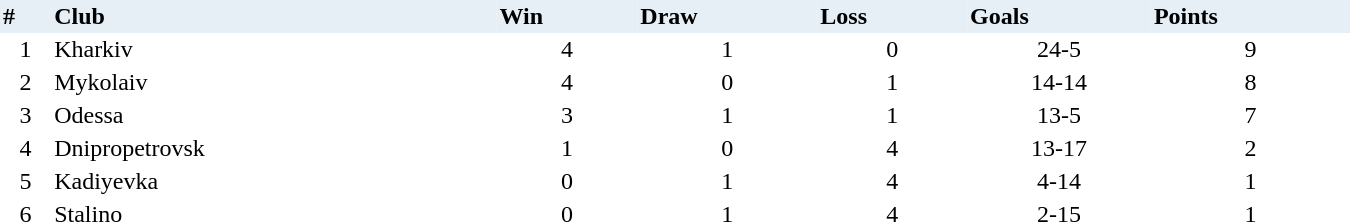<table class="results" width="900px" cellpadding="2" cellspacing="0">
<tr class="res_header" bgcolor="#E6EFF6">
<td><div><strong>#</strong></div></td>
<td><div><strong>Club</strong></div></td>
<td><div><strong>Win</strong></div></td>
<td><div><strong>Draw</strong></div></td>
<td><div><strong>Loss</strong></div></td>
<td><div><strong>Goals</strong></div></td>
<td><div><strong>Points</strong></div></td>
</tr>
<tr>
<td align="center">1</td>
<td align="left">Kharkiv</td>
<td align="center">4</td>
<td align="center">1</td>
<td align="center">0</td>
<td align="center">24-5</td>
<td align="center">9</td>
</tr>
<tr>
<td align="center">2</td>
<td align="left">Mykolaiv</td>
<td align="center">4</td>
<td align="center">0</td>
<td align="center">1</td>
<td align="center">14-14</td>
<td align="center">8</td>
</tr>
<tr>
<td align="center">3</td>
<td align="left">Odessa</td>
<td align="center">3</td>
<td align="center">1</td>
<td align="center">1</td>
<td align="center">13-5</td>
<td align="center">7</td>
</tr>
<tr>
<td align="center">4</td>
<td align="left">Dnipropetrovsk</td>
<td align="center">1</td>
<td align="center">0</td>
<td align="center">4</td>
<td align="center">13-17</td>
<td align="center">2</td>
</tr>
<tr>
<td align="center">5</td>
<td align="left">Kadiyevka</td>
<td align="center">0</td>
<td align="center">1</td>
<td align="center">4</td>
<td align="center">4-14</td>
<td align="center">1</td>
</tr>
<tr>
<td align="center">6</td>
<td align="left">Stalino</td>
<td align="center">0</td>
<td align="center">1</td>
<td align="center">4</td>
<td align="center">2-15</td>
<td align="center">1</td>
</tr>
</table>
